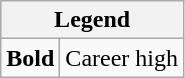<table class="wikitable mw-collapsible">
<tr>
<th colspan="2">Legend</th>
</tr>
<tr>
<td><strong>Bold</strong></td>
<td>Career high</td>
</tr>
</table>
